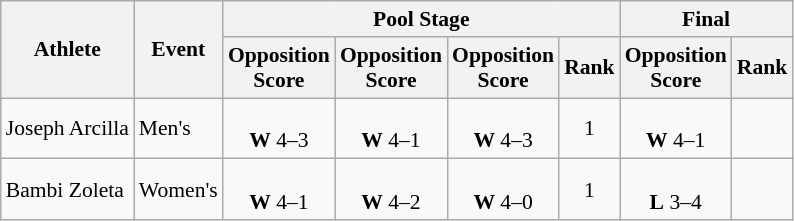<table class="wikitable" style="font-size:90%">
<tr>
<th rowspan=2>Athlete</th>
<th rowspan=2>Event</th>
<th colspan=4>Pool Stage</th>
<th colspan=2>Final</th>
</tr>
<tr style="font-size:95">
<th>Opposition<br>Score</th>
<th>Opposition<br>Score</th>
<th>Opposition<br>Score</th>
<th>Rank</th>
<th>Opposition<br>Score</th>
<th>Rank</th>
</tr>
<tr align=center>
<td align=left>Joseph Arcilla</td>
<td align=left>Men's</td>
<td><br><strong>W</strong> 4–3</td>
<td><br><strong>W</strong> 4–1</td>
<td><br><strong>W</strong> 4–3</td>
<td>1</td>
<td><br><strong>W</strong> 4–1</td>
<td></td>
</tr>
<tr align=center>
<td align=left>Bambi Zoleta</td>
<td align=left>Women's</td>
<td><br><strong>W</strong> 4–1</td>
<td><br><strong>W</strong> 4–2</td>
<td><br><strong>W</strong> 4–0</td>
<td>1</td>
<td><br><strong>L</strong> 3–4</td>
<td></td>
</tr>
</table>
